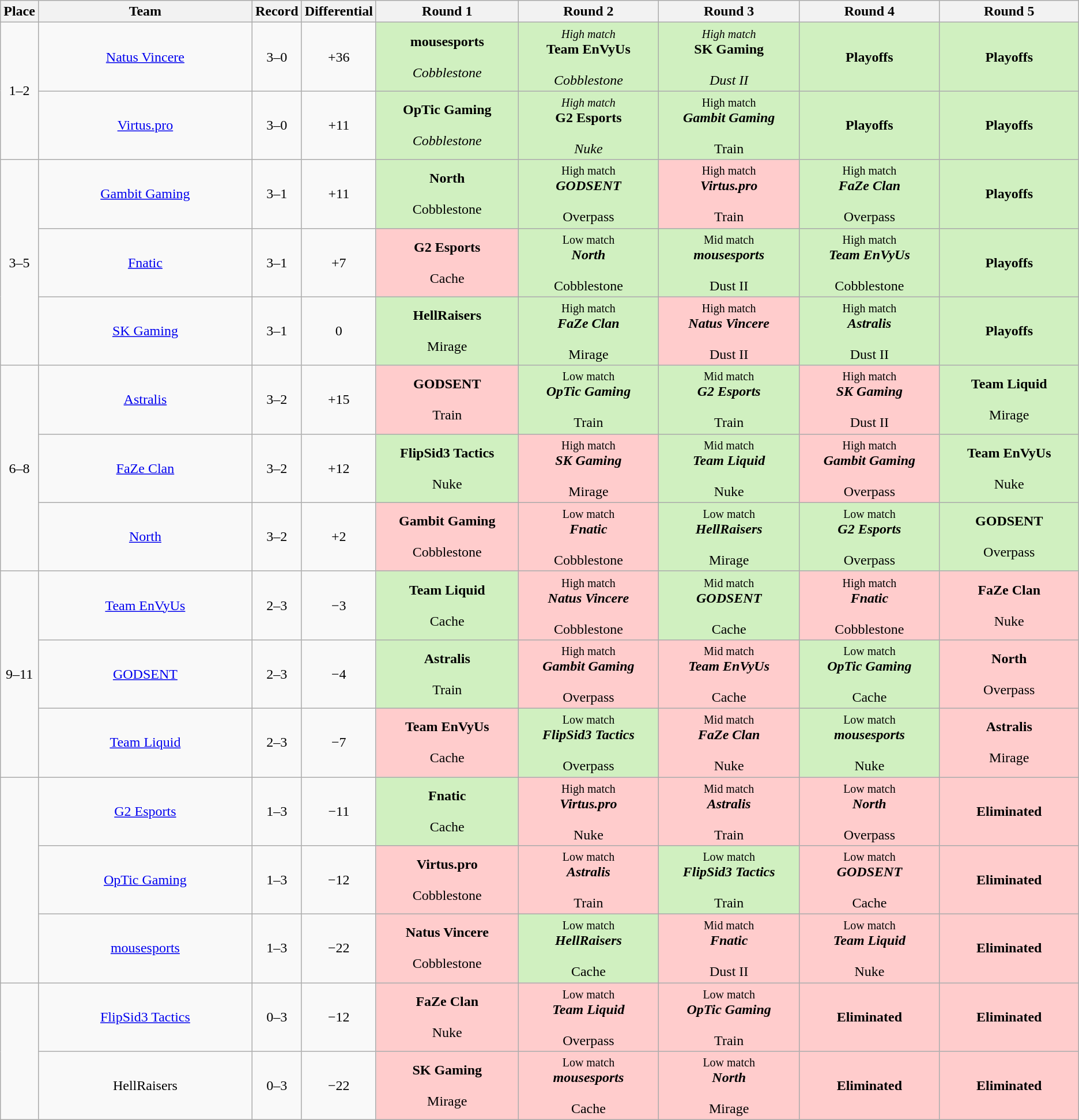<table class="wikitable" style="text-align: center;">
<tr>
<th width="20px">Place</th>
<th width="425px">Team</th>
<th width="50px">Record</th>
<th width="50px">Differential</th>
<th width="240px">Round 1</th>
<th width="240px">Round 2</th>
<th width="240px">Round 3</th>
<th width="240px">Round 4</th>
<th width="240px">Round 5</th>
</tr>
<tr>
<td rowspan="2">1–2</td>
<td><a href='#'>Natus Vincere</a></td>
<td>3–0</td>
<td>+36</td>
<td style="background: #D0F0C0;"><strong>mousesports</strong><br><strong></strong><br><em>Cobblestone</em></td>
<td style="background: #D0F0C0;"><small><em>High match</em></small><br><strong>Team EnVyUs</strong><br><strong></strong><br><em>Cobblestone</em></td>
<td style="background: #D0F0C0;"><small><em>High match</em></small><br><strong>SK Gaming</strong><br><strong></strong><br><em>Dust II</em></td>
<td style="background: #D0F0C0;"><strong>Playoffs</strong></td>
<td style="background: #D0F0C0;"><strong>Playoffs</strong></td>
</tr>
<tr>
<td><a href='#'>Virtus.pro</a></td>
<td>3–0</td>
<td>+11</td>
<td style="background: #D0F0C0;"><strong>OpTic Gaming</strong><br><strong></strong><br><em>Cobblestone</em></td>
<td style="background: #D0F0C0;"><small><em>High match</em></small><br><strong>G2 Esports</strong><br><strong></strong><br><em>Nuke</td>
<td style="background: #D0F0C0;"><small></em>High match<em></small><br><strong>Gambit Gaming</strong><br><strong></strong><br></em>Train<em></td>
<td style="background: #D0F0C0;"><strong>Playoffs</strong></td>
<td style="background: #D0F0C0;"><strong>Playoffs</strong></td>
</tr>
<tr>
<td rowspan="3">3–5</td>
<td><a href='#'>Gambit Gaming</a></td>
<td>3–1</td>
<td>+11</td>
<td style="background: #D0F0C0;"><strong>North</strong><br><strong></strong><br></em>Cobblestone<em></td>
<td style="background: #D0F0C0;"><small></em>High match<em></small><br><strong>GODSENT</strong><br><strong></strong><br></em>Overpass<em></td>
<td style="background: #FFCCCC;"><small></em>High match<em></small><br><strong>Virtus.pro</strong><br><strong></strong><br></em>Train<em></td>
<td style="background: #D0F0C0;"><small></em>High match<em></small><br><strong>FaZe Clan</strong><br><strong></strong><br></em>Overpass<em></td>
<td style="background: #D0F0C0;"><strong>Playoffs</strong></td>
</tr>
<tr>
<td><a href='#'>Fnatic</a></td>
<td>3–1</td>
<td>+7</td>
<td style="background: #FFCCCC;"><strong>G2 Esports</strong><br><strong></strong><br></em>Cache<em></td>
<td style="background: #D0F0C0;"><small></em>Low match<em></small><br><strong>North</strong><br><strong></strong><br></em>Cobblestone<em></td>
<td style="background: #D0F0C0;"><small></em>Mid match<em></small><br><strong>mousesports</strong><br><strong></strong><br></em>Dust II<em></td>
<td style="background: #D0F0C0;"><small></em>High match<em></small><br><strong>Team EnVyUs</strong><br><strong></strong><br></em>Cobblestone<em></td>
<td style="background: #D0F0C0;"><strong>Playoffs</strong></td>
</tr>
<tr>
<td><a href='#'>SK Gaming</a></td>
<td>3–1</td>
<td>0</td>
<td style="background: #D0F0C0;"><strong>HellRaisers</strong><br><strong></strong><br></em>Mirage<em></td>
<td style="background: #D0F0C0;"><small></em>High match<em></small><br><strong>FaZe Clan</strong><br><strong></strong><br></em>Mirage<em></td>
<td style="background: #FFCCCC;"><small></em>High match<em></small><br><strong>Natus Vincere</strong><br><strong></strong><br></em>Dust II<em></td>
<td style="background: #D0F0C0;"><small></em>High match<em></small><br><strong>Astralis</strong><br><strong></strong><br></em>Dust II<em></td>
<td style="background: #D0F0C0;"><strong>Playoffs</strong></td>
</tr>
<tr>
<td rowspan="3">6–8</td>
<td><a href='#'>Astralis</a></td>
<td>3–2</td>
<td>+15</td>
<td style="background: #FFCCCC;"><strong>GODSENT</strong><br><strong></strong><br></em>Train<em></td>
<td style="background: #D0F0C0;"><small></em>Low match<em></small><br><strong>OpTic Gaming</strong><br><strong></strong><br></em>Train<em></td>
<td style="background: #D0F0C0;"><small></em>Mid match<em></small><br><strong>G2 Esports</strong><br><strong></strong><br></em>Train<em></td>
<td style="background: #FFCCCC;"><small></em>High match<em></small><br><strong>SK Gaming</strong><br><strong></strong><br></em>Dust II<em></td>
<td style="background: #D0F0C0;"><strong>Team Liquid</strong><br><strong></strong><br></em>Mirage<em></td>
</tr>
<tr>
<td><a href='#'>FaZe Clan</a></td>
<td>3–2</td>
<td>+12</td>
<td style="background: #D0F0C0;"><strong>FlipSid3 Tactics</strong><br><strong></strong><br></em>Nuke<em></td>
<td style="background: #FFCCCC;"><small></em>High match<em></small><br><strong>SK Gaming</strong><br><strong></strong><br></em>Mirage<em></td>
<td style="background: #D0F0C0;"><small></em>Mid match<em></small><br><strong>Team Liquid</strong><br><strong></strong><br></em>Nuke<em></td>
<td style="background: #FFCCCC;"><small></em>High match<em></small><br><strong>Gambit Gaming</strong><br><strong></strong><br></em>Overpass<em></td>
<td style="background: #D0F0C0;"><strong>Team EnVyUs</strong><br><strong></strong><br></em>Nuke<em></td>
</tr>
<tr>
<td><a href='#'>North</a></td>
<td>3–2</td>
<td>+2</td>
<td style="background: #FFCCCC;"><strong>Gambit Gaming</strong><br><strong></strong><br></em>Cobblestone<em></td>
<td style="background: #FFCCCC;"><small></em>Low match<em></small><br><strong>Fnatic</strong><br><strong></strong><br></em>Cobblestone<em></td>
<td style="background: #D0F0C0;"><small></em>Low match<em></small><br><strong>HellRaisers</strong><br><strong></strong><br></em>Mirage<em></td>
<td style="background: #D0F0C0;"><small></em>Low match<em></small><br><strong>G2 Esports</strong><br><strong></strong><br></em>Overpass<em></td>
<td style="background: #D0F0C0;"><strong>GODSENT</strong><br><strong></strong><br></em>Overpass<em></td>
</tr>
<tr>
<td rowspan="3">9–11</td>
<td><a href='#'>Team EnVyUs</a></td>
<td>2–3</td>
<td>−3</td>
<td style="background: #D0F0C0;"><strong>Team Liquid</strong><br><strong></strong><br></em>Cache<em></td>
<td style="background: #FFCCCC;"><small></em>High match<em></small><br><strong>Natus Vincere</strong><br><strong></strong><br></em>Cobblestone<em></td>
<td style="background: #D0F0C0;"><small></em>Mid match<em></small><br><strong>GODSENT</strong><br><strong></strong><br></em>Cache<em></td>
<td style="background: #FFCCCC;"><small></em>High match<em></small><br><strong>Fnatic</strong><br><strong></strong><br></em>Cobblestone<em></td>
<td style="background: #FFCCCC;"><strong>FaZe Clan</strong><br><strong></strong><br></em>Nuke<em></td>
</tr>
<tr>
<td><a href='#'>GODSENT</a></td>
<td>2–3</td>
<td>−4</td>
<td style="background: #D0F0C0;"><strong>Astralis</strong><br><strong></strong><br></em>Train<em></td>
<td style="background: #FFCCCC;"><small></em>High match<em></small><br><strong>Gambit Gaming</strong><br><strong></strong><br></em>Overpass<em></td>
<td style="background: #FFCCCC;"><small></em>Mid match<em></small><br><strong>Team EnVyUs</strong><br><strong></strong><br></em>Cache<em></td>
<td style="background: #D0F0C0;"><small></em>Low match<em></small><br><strong>OpTic Gaming</strong><br><strong></strong><br></em>Cache<em></td>
<td style="background: #FFCCCC;"><strong>North</strong><br><strong></strong><br></em>Overpass<em></td>
</tr>
<tr>
<td><a href='#'>Team Liquid</a></td>
<td>2–3</td>
<td>−7</td>
<td style="background: #FFCCCC;"><strong>Team EnVyUs</strong><br><strong></strong><br></em>Cache<em></td>
<td style="background: #D0F0C0;"><small></em>Low match<em></small><br><strong>FlipSid3 Tactics</strong><br><strong></strong><br></em>Overpass<em></td>
<td style="background: #FFCCCC;"><small></em>Mid match<em></small><br><strong>FaZe Clan</strong><br><strong></strong><br></em>Nuke<em></td>
<td style="background: #D0F0C0;"><small></em>Low match<em></small><br><strong>mousesports</strong><br><strong></strong><br></em>Nuke<em></td>
<td style="background: #FFCCCC;"><strong>Astralis</strong><br><strong></strong><br></em>Mirage<em></td>
</tr>
<tr>
<td rowspan="3"></td>
<td><a href='#'>G2 Esports</a></td>
<td>1–3</td>
<td>−11</td>
<td style="background: #D0F0C0;"><strong>Fnatic</strong><br><strong></strong><br></em>Cache<em></td>
<td style="background: #FFCCCC;"><small></em>High match<em></small><br><strong>Virtus.pro</strong><br><strong></strong><br></em>Nuke<em></td>
<td style="background: #FFCCCC;"><small></em>Mid match<em></small><br><strong>Astralis</strong><br><strong></strong><br></em>Train<em></td>
<td style="background: #FFCCCC;"><small></em>Low match<em></small><br><strong>North</strong><br><strong></strong><br></em>Overpass<em></td>
<td style="background: #FFCCCC;"><strong>Eliminated</strong><br></td>
</tr>
<tr>
<td><a href='#'>OpTic Gaming</a></td>
<td>1–3</td>
<td>−12</td>
<td style="background: #FFCCCC;"><strong>Virtus.pro</strong><br><strong></strong><br></em>Cobblestone<em></td>
<td style="background: #FFCCCC;"><small></em>Low match<em></small><br><strong>Astralis</strong><br><strong></strong><br></em>Train<em></td>
<td style="background: #D0F0C0;"><small></em>Low match<em></small><br><strong>FlipSid3 Tactics</strong><br><strong></strong><br></em>Train<em></td>
<td style="background: #FFCCCC;"><small></em>Low match<em></small><br><strong>GODSENT</strong><br><strong></strong><br></em>Cache<em></td>
<td style="background: #FFCCCC;"><strong>Eliminated</strong><br></td>
</tr>
<tr>
<td><a href='#'>mousesports</a></td>
<td>1–3</td>
<td>−22</td>
<td style="background: #FFCCCC;"><strong>Natus Vincere</strong><br><strong></strong><br></em>Cobblestone<em></td>
<td style="background: #D0F0C0;"><small></em>Low match<em></small><br><strong>HellRaisers</strong><br><strong></strong><br></em>Cache<em></td>
<td style="background: #FFCCCC;"><small></em>Mid match<em></small><br><strong>Fnatic</strong><br><strong></strong><br></em>Dust II<em></td>
<td style="background: #FFCCCC;"><small></em>Low match<em></small><br><strong>Team Liquid</strong><br><strong></strong><br></em>Nuke<em></td>
<td style="background: #FFCCCC;"><strong>Eliminated</strong></td>
</tr>
<tr>
<td rowspan="2"></td>
<td><a href='#'>FlipSid3 Tactics</a></td>
<td>0–3</td>
<td>−12</td>
<td style="background: #FFCCCC;"><strong>FaZe Clan</strong><br><strong></strong><br></em>Nuke<em></td>
<td style="background: #FFCCCC;"><small></em>Low match<em></small><br><strong>Team Liquid</strong><br><strong></strong><br></em>Overpass<em></td>
<td style="background: #FFCCCC;"><small></em>Low match<em></small><br><strong>OpTic Gaming</strong><br><strong></strong><br></em>Train<em></td>
<td style="background: #FFCCCC;"><strong>Eliminated</strong></td>
<td style="background: #FFCCCC;"><strong>Eliminated</strong></td>
</tr>
<tr>
<td>HellRaisers</td>
<td>0–3</td>
<td>−22</td>
<td style="background: #FFCCCC;"><strong>SK Gaming</strong><br><strong></strong><br></em>Mirage<em></td>
<td style="background: #FFCCCC;"><small></em>Low match<em></small><br><strong>mousesports</strong><br><strong></strong><br></em>Cache<em></td>
<td style="background: #FFCCCC;"><small></em>Low match<em></small><br><strong>North</strong><br><strong></strong><br></em>Mirage<em></td>
<td style="background: #FFCCCC;"><strong>Eliminated</strong></td>
<td style="background: #FFCCCC;"><strong>Eliminated</strong></td>
</tr>
</table>
